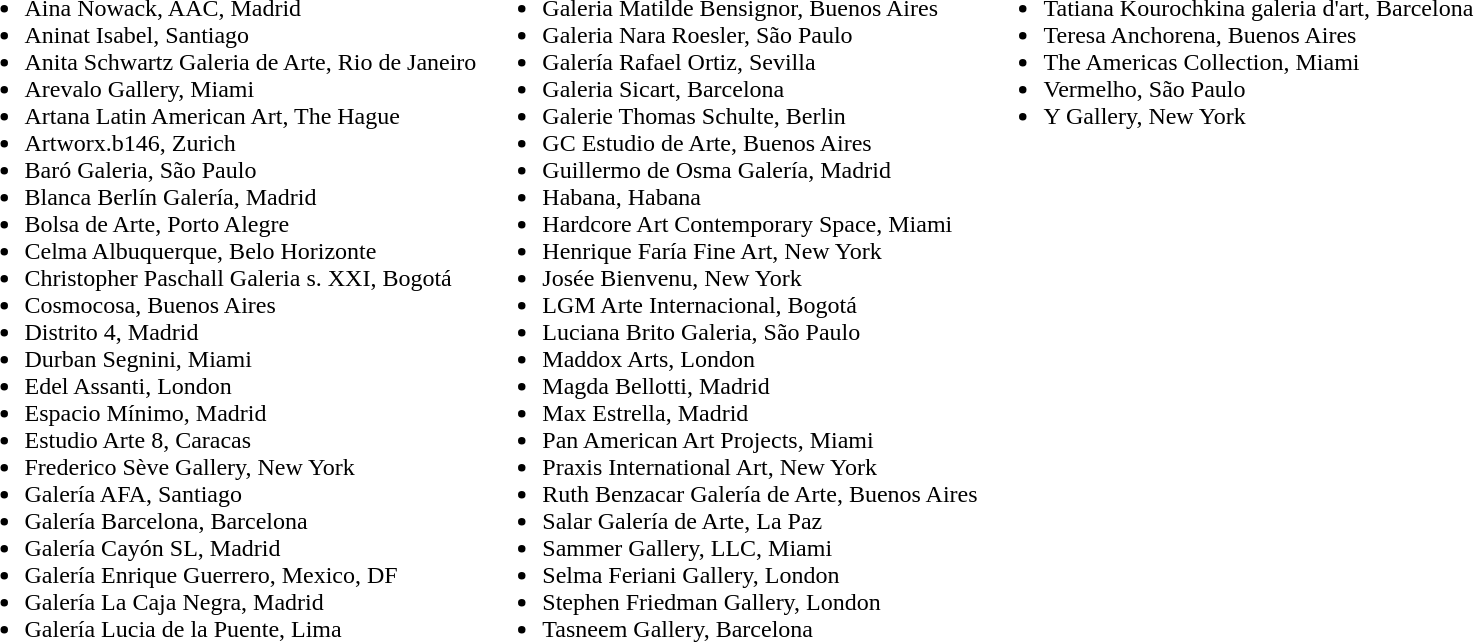<table>
<tr valign=top>
<td><br><ul><li>Aina Nowack, AAC, Madrid</li><li>Aninat Isabel, Santiago</li><li>Anita Schwartz Galeria de Arte, Rio de Janeiro</li><li>Arevalo Gallery, Miami</li><li>Artana Latin American Art, The Hague</li><li>Artworx.b146, Zurich</li><li>Baró Galeria, São Paulo</li><li>Blanca Berlín Galería, Madrid</li><li>Bolsa de Arte, Porto Alegre</li><li>Celma Albuquerque, Belo Horizonte</li><li>Christopher Paschall Galeria s. XXI, Bogotá</li><li>Cosmocosa, Buenos Aires</li><li>Distrito 4, Madrid</li><li>Durban Segnini, Miami</li><li>Edel Assanti, London</li><li>Espacio Mínimo, Madrid</li><li>Estudio Arte 8, Caracas</li><li>Frederico Sève Gallery, New York</li><li>Galería AFA, Santiago</li><li>Galería Barcelona, Barcelona</li><li>Galería Cayón SL, Madrid</li><li>Galería Enrique Guerrero, Mexico, DF</li><li>Galería La Caja Negra, Madrid</li><li>Galería Lucia de la Puente, Lima</li></ul></td>
<td><br><ul><li>Galeria Matilde Bensignor, Buenos Aires</li><li>Galeria Nara Roesler, São Paulo</li><li>Galería Rafael Ortiz, Sevilla</li><li>Galeria Sicart, Barcelona</li><li>Galerie Thomas Schulte, Berlin</li><li>GC Estudio de Arte, Buenos Aires</li><li>Guillermo de Osma Galería, Madrid</li><li>Habana, Habana</li><li>Hardcore Art Contemporary Space, Miami</li><li>Henrique Faría Fine Art, New York</li><li>Josée Bienvenu, New York</li><li>LGM Arte Internacional, Bogotá</li><li>Luciana Brito Galeria, São Paulo</li><li>Maddox Arts, London</li><li>Magda Bellotti, Madrid</li><li>Max Estrella, Madrid</li><li>Pan American Art Projects, Miami</li><li>Praxis International Art, New York</li><li>Ruth Benzacar Galería de Arte, Buenos Aires</li><li>Salar Galería de Arte, La Paz</li><li>Sammer Gallery, LLC, Miami</li><li>Selma Feriani Gallery, London</li><li>Stephen Friedman Gallery, London</li><li>Tasneem Gallery, Barcelona</li></ul></td>
<td><br><ul><li>Tatiana Kourochkina galeria d'art, Barcelona</li><li>Teresa Anchorena, Buenos Aires</li><li>The Americas Collection, Miami</li><li>Vermelho, São Paulo</li><li>Y Gallery, New York</li></ul></td>
</tr>
</table>
